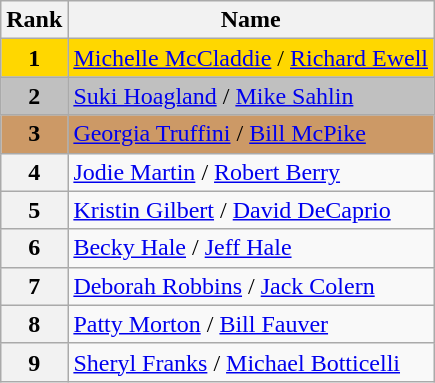<table class="wikitable">
<tr>
<th>Rank</th>
<th>Name</th>
</tr>
<tr bgcolor="gold">
<td align="center"><strong>1</strong></td>
<td><a href='#'>Michelle McCladdie</a> / <a href='#'>Richard Ewell</a></td>
</tr>
<tr bgcolor="silver">
<td align="center"><strong>2</strong></td>
<td><a href='#'>Suki Hoagland</a> / <a href='#'>Mike Sahlin</a></td>
</tr>
<tr bgcolor="cc9966">
<td align="center"><strong>3</strong></td>
<td><a href='#'>Georgia Truffini</a> / <a href='#'>Bill McPike</a></td>
</tr>
<tr>
<th>4</th>
<td><a href='#'>Jodie Martin</a> / <a href='#'>Robert Berry</a></td>
</tr>
<tr>
<th>5</th>
<td><a href='#'>Kristin Gilbert</a> / <a href='#'>David DeCaprio</a></td>
</tr>
<tr>
<th>6</th>
<td><a href='#'>Becky Hale</a> / <a href='#'>Jeff Hale</a></td>
</tr>
<tr>
<th>7</th>
<td><a href='#'>Deborah Robbins</a> / <a href='#'>Jack Colern</a></td>
</tr>
<tr>
<th>8</th>
<td><a href='#'>Patty Morton</a> / <a href='#'>Bill Fauver</a></td>
</tr>
<tr>
<th>9</th>
<td><a href='#'>Sheryl Franks</a> / <a href='#'>Michael Botticelli</a></td>
</tr>
</table>
